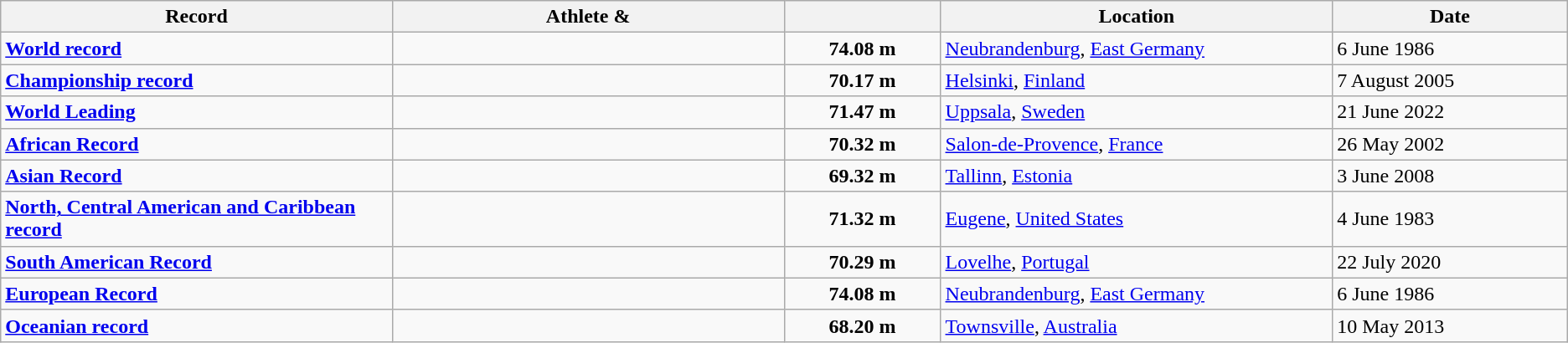<table class="wikitable">
<tr>
<th width=25% align=center>Record</th>
<th width=25% align=center>Athlete & </th>
<th width=10% align=center></th>
<th width=25% align=center>Location</th>
<th width=15% align=center>Date</th>
</tr>
<tr>
<td><strong><a href='#'>World record</a></strong></td>
<td></td>
<td align=center><strong>74.08 m</strong></td>
<td><a href='#'>Neubrandenburg</a>, <a href='#'>East Germany</a></td>
<td>6 June 1986</td>
</tr>
<tr>
<td><strong><a href='#'>Championship record</a></strong></td>
<td></td>
<td align=center><strong>70.17 m</strong></td>
<td><a href='#'>Helsinki</a>, <a href='#'>Finland</a></td>
<td>7 August 2005</td>
</tr>
<tr>
<td><strong><a href='#'>World Leading</a></strong></td>
<td></td>
<td align=center><strong>71.47 m</strong></td>
<td><a href='#'>Uppsala</a>, <a href='#'>Sweden</a></td>
<td>21 June 2022</td>
</tr>
<tr>
<td><strong><a href='#'>African Record</a></strong></td>
<td></td>
<td align=center><strong>70.32 m</strong></td>
<td><a href='#'>Salon-de-Provence</a>, <a href='#'>France</a></td>
<td>26 May 2002</td>
</tr>
<tr>
<td><strong><a href='#'>Asian Record</a></strong></td>
<td></td>
<td align=center><strong>69.32 m</strong></td>
<td><a href='#'>Tallinn</a>, <a href='#'>Estonia</a></td>
<td>3 June 2008</td>
</tr>
<tr>
<td><strong><a href='#'>North, Central American and Caribbean record</a></strong></td>
<td></td>
<td align=center><strong>71.32 m</strong></td>
<td><a href='#'>Eugene</a>, <a href='#'>United States</a></td>
<td>4 June 1983</td>
</tr>
<tr>
<td><strong><a href='#'>South American Record</a></strong></td>
<td></td>
<td align=center><strong>70.29 m</strong></td>
<td><a href='#'>Lovelhe</a>, <a href='#'>Portugal</a></td>
<td>22 July 2020</td>
</tr>
<tr>
<td><strong><a href='#'>European Record</a></strong></td>
<td></td>
<td align=center><strong>74.08 m</strong></td>
<td><a href='#'>Neubrandenburg</a>, <a href='#'>East Germany</a></td>
<td>6 June 1986</td>
</tr>
<tr>
<td><strong><a href='#'>Oceanian record</a></strong></td>
<td></td>
<td align=center><strong>68.20 m</strong></td>
<td><a href='#'>Townsville</a>, <a href='#'>Australia</a></td>
<td>10 May 2013</td>
</tr>
</table>
